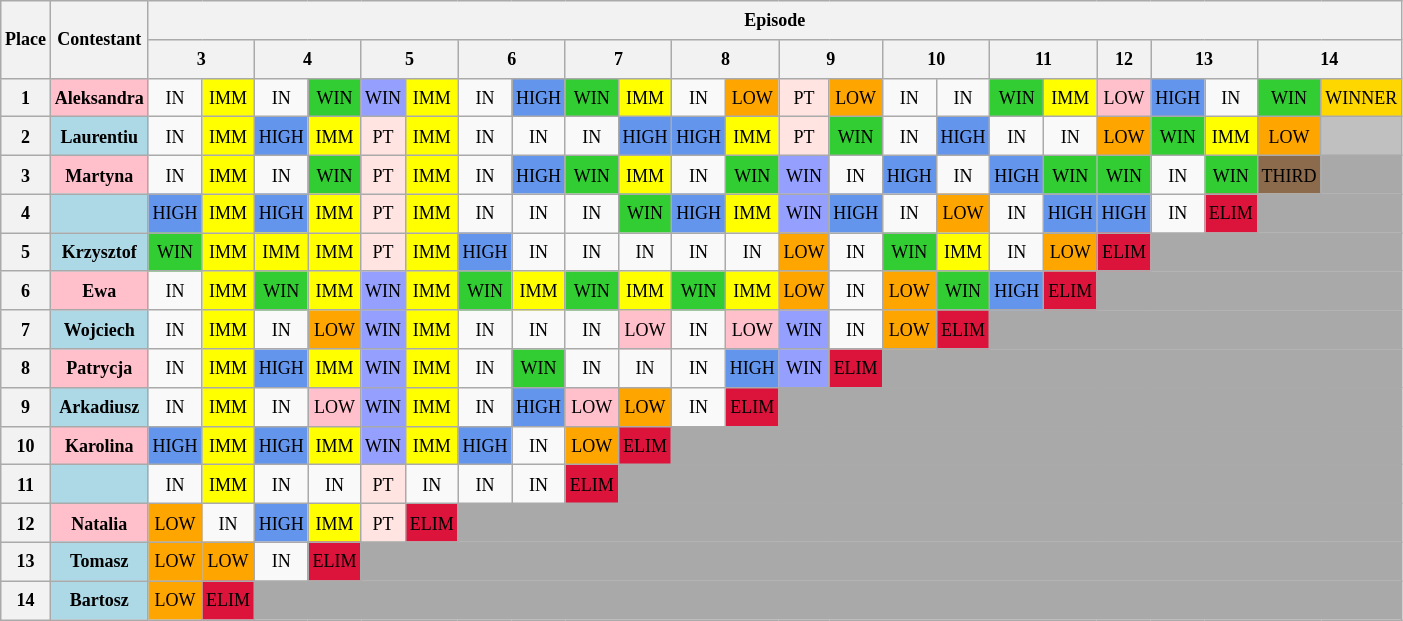<table class="wikitable" style="text-align: center; font-size: 9pt; line-height:20px;">
<tr>
<th rowspan="2">Place</th>
<th rowspan="2">Contestant</th>
<th colspan="23">Episode</th>
</tr>
<tr>
<th colspan="2">3</th>
<th colspan="2">4</th>
<th colspan="2">5</th>
<th colspan="2">6</th>
<th colspan="2">7</th>
<th colspan="2">8</th>
<th colspan="2">9</th>
<th colspan="2">10</th>
<th colspan="2">11</th>
<th>12</th>
<th colspan="2">13</th>
<th colspan="2">14</th>
</tr>
<tr>
<th>1</th>
<th style="background:pink">Aleksandra</th>
<td>IN</td>
<td bgcolor=yellow>IMM</td>
<td>IN</td>
<td bgcolor=limegreen>WIN</td>
<td bgcolor=#959FFD>WIN</td>
<td bgcolor=yellow>IMM</td>
<td>IN</td>
<td bgcolor=cornflowerblue>HIGH</td>
<td bgcolor=limegreen>WIN</td>
<td bgcolor=yellow>IMM</td>
<td>IN</td>
<td bgcolor=orange>LOW</td>
<td bgcolor=mistyrose>PT</td>
<td bgcolor=orange>LOW</td>
<td>IN</td>
<td>IN</td>
<td bgcolor=limegreen>WIN</td>
<td bgcolor=yellow>IMM</td>
<td bgcolor=pink>LOW</td>
<td bgcolor=cornflowerblue>HIGH</td>
<td>IN</td>
<td bgcolor=limegreen>WIN</td>
<td bgcolor=gold>WINNER</td>
</tr>
<tr>
<th>2</th>
<th style="background:lightblue">Laurentiu</th>
<td>IN</td>
<td bgcolor=yellow>IMM</td>
<td bgcolor=cornflowerblue>HIGH</td>
<td bgcolor=yellow>IMM</td>
<td bgcolor=mistyrose>PT</td>
<td bgcolor=yellow>IMM</td>
<td>IN</td>
<td>IN</td>
<td>IN</td>
<td bgcolor=cornflowerblue>HIGH</td>
<td bgcolor=cornflowerblue>HIGH</td>
<td bgcolor=yellow>IMM</td>
<td bgcolor=mistyrose>PT</td>
<td bgcolor=limegreen>WIN</td>
<td>IN</td>
<td bgcolor=cornflowerblue>HIGH</td>
<td>IN</td>
<td>IN</td>
<td bgcolor=orange>LOW</td>
<td bgcolor=limegreen>WIN</td>
<td bgcolor=yellow>IMM</td>
<td bgcolor=orange>LOW</td>
<td bgcolor=silver></td>
</tr>
<tr>
<th>3</th>
<th style="background:pink">Martyna</th>
<td>IN</td>
<td bgcolor=yellow>IMM</td>
<td>IN</td>
<td bgcolor=limegreen>WIN</td>
<td bgcolor=mistyrose>PT</td>
<td bgcolor=yellow>IMM</td>
<td>IN</td>
<td bgcolor=cornflowerblue>HIGH</td>
<td bgcolor=limegreen>WIN</td>
<td bgcolor=yellow>IMM</td>
<td>IN</td>
<td bgcolor=limegreen>WIN</td>
<td bgcolor=#959FFD>WIN</td>
<td>IN</td>
<td bgcolor=cornflowerblue>HIGH</td>
<td>IN</td>
<td bgcolor=cornflowerblue>HIGH</td>
<td bgcolor=limegreen>WIN</td>
<td bgcolor=limegreen>WIN</td>
<td>IN</td>
<td bgcolor=limegreen>WIN</td>
<td bgcolor=#8c6b4d>THIRD</td>
<td bgcolor="darkgrey"></td>
</tr>
<tr>
<th>4</th>
<th style="background:lightblue"></th>
<td bgcolor=cornflowerblue>HIGH</td>
<td bgcolor=yellow>IMM</td>
<td bgcolor=cornflowerblue>HIGH</td>
<td bgcolor=yellow>IMM</td>
<td bgcolor=mistyrose>PT</td>
<td bgcolor=yellow>IMM</td>
<td>IN</td>
<td>IN</td>
<td>IN</td>
<td bgcolor=limegreen>WIN</td>
<td bgcolor=cornflowerblue>HIGH</td>
<td bgcolor=yellow>IMM</td>
<td bgcolor=#959FFD>WIN</td>
<td bgcolor=cornflowerblue>HIGH</td>
<td>IN</td>
<td bgcolor=orange>LOW</td>
<td>IN</td>
<td bgcolor=cornflowerblue>HIGH</td>
<td bgcolor=cornflowerblue>HIGH</td>
<td>IN</td>
<td bgcolor=crimson>ELIM</td>
<td colspan="2" bgcolor="darkgrey"></td>
</tr>
<tr>
<th>5</th>
<th style="background:lightblue">Krzysztof</th>
<td bgcolor=limegreen>WIN</td>
<td bgcolor=yellow>IMM</td>
<td bgcolor=yellow>IMM</td>
<td bgcolor=yellow>IMM</td>
<td bgcolor=mistyrose>PT</td>
<td bgcolor=yellow>IMM</td>
<td bgcolor=cornflowerblue>HIGH</td>
<td>IN</td>
<td>IN</td>
<td>IN</td>
<td>IN</td>
<td>IN</td>
<td bgcolor=orange>LOW</td>
<td>IN</td>
<td bgcolor=limegreen>WIN</td>
<td bgcolor=yellow>IMM</td>
<td>IN</td>
<td bgcolor=orange>LOW</td>
<td bgcolor=crimson>ELIM</td>
<td colspan="4" bgcolor="darkgrey"></td>
</tr>
<tr>
<th>6</th>
<th style="background:pink">Ewa</th>
<td>IN</td>
<td bgcolor=yellow>IMM</td>
<td bgcolor=limegreen>WIN</td>
<td bgcolor=yellow>IMM</td>
<td bgcolor=#959FFD>WIN</td>
<td bgcolor=yellow>IMM</td>
<td bgcolor=limegreen>WIN</td>
<td bgcolor=yellow>IMM</td>
<td bgcolor=limegreen>WIN</td>
<td bgcolor=yellow>IMM</td>
<td bgcolor=limegreen>WIN</td>
<td bgcolor=yellow>IMM</td>
<td bgcolor=orange>LOW</td>
<td>IN</td>
<td bgcolor=orange>LOW</td>
<td bgcolor=limegreen>WIN</td>
<td bgcolor=cornflowerblue>HIGH</td>
<td bgcolor=crimson>ELIM</td>
<td colspan="5" bgcolor="darkgrey"></td>
</tr>
<tr>
<th>7</th>
<th style="background:lightblue">Wojciech</th>
<td>IN</td>
<td bgcolor=yellow>IMM</td>
<td>IN</td>
<td bgcolor=orange>LOW</td>
<td bgcolor=#959FFD>WIN</td>
<td bgcolor=yellow>IMM</td>
<td>IN</td>
<td>IN</td>
<td>IN</td>
<td bgcolor=pink>LOW</td>
<td>IN</td>
<td bgcolor=pink>LOW</td>
<td bgcolor=#959FFD>WIN</td>
<td>IN</td>
<td bgcolor=orange>LOW</td>
<td bgcolor=crimson>ELIM</td>
<td colspan="7" bgcolor="darkgrey"></td>
</tr>
<tr>
<th>8</th>
<th style="background:pink">Patrycja</th>
<td>IN</td>
<td bgcolor=yellow>IMM</td>
<td bgcolor=cornflowerblue>HIGH</td>
<td bgcolor=yellow>IMM</td>
<td bgcolor=#959FFD>WIN</td>
<td bgcolor=yellow>IMM</td>
<td>IN</td>
<td bgcolor=limegreen>WIN</td>
<td>IN</td>
<td>IN</td>
<td>IN</td>
<td bgcolor=cornflowerblue>HIGH</td>
<td bgcolor=#959FFD>WIN</td>
<td bgcolor=crimson>ELIM</td>
<td colspan="9" bgcolor="darkgrey"></td>
</tr>
<tr>
<th>9</th>
<th style="background:lightblue">Arkadiusz</th>
<td>IN</td>
<td bgcolor=yellow>IMM</td>
<td>IN</td>
<td bgcolor=pink>LOW</td>
<td bgcolor=#959FFD>WIN</td>
<td bgcolor=yellow>IMM</td>
<td>IN</td>
<td bgcolor=cornflowerblue>HIGH</td>
<td bgcolor=pink>LOW</td>
<td bgcolor=orange>LOW</td>
<td>IN</td>
<td bgcolor=crimson>ELIM</td>
<td colspan="11" bgcolor="darkgrey"></td>
</tr>
<tr>
<th>10</th>
<th style="background:pink">Karolina</th>
<td bgcolor=cornflowerblue>HIGH</td>
<td bgcolor=yellow>IMM</td>
<td bgcolor=cornflowerblue>HIGH</td>
<td bgcolor=yellow>IMM</td>
<td bgcolor=#959FFD>WIN</td>
<td bgcolor=yellow>IMM</td>
<td bgcolor=cornflowerblue>HIGH</td>
<td>IN</td>
<td bgcolor=orange>LOW</td>
<td bgcolor=crimson>ELIM</td>
<td colspan="13" bgcolor="darkgrey"></td>
</tr>
<tr>
<th>11</th>
<th style="background:lightblue"></th>
<td>IN</td>
<td bgcolor=yellow>IMM</td>
<td>IN</td>
<td>IN</td>
<td bgcolor=mistyrose>PT</td>
<td>IN</td>
<td>IN</td>
<td>IN</td>
<td bgcolor=crimson>ELIM</td>
<td colspan="14" bgcolor="darkgrey"></td>
</tr>
<tr>
<th>12</th>
<th style="background:pink">Natalia</th>
<td bgcolor=orange>LOW</td>
<td>IN</td>
<td bgcolor=cornflowerblue>HIGH</td>
<td bgcolor=yellow>IMM</td>
<td bgcolor=mistyrose>PT</td>
<td bgcolor=crimson>ELIM</td>
<td colspan="17" bgcolor="darkgrey"></td>
</tr>
<tr>
<th>13</th>
<th style="background:lightblue">Tomasz</th>
<td bgcolor=orange>LOW</td>
<td bgcolor=orange>LOW</td>
<td>IN</td>
<td bgcolor=crimson>ELIM</td>
<td colspan="19" bgcolor=darkgrey></td>
</tr>
<tr>
<th>14</th>
<th style="background:lightblue">Bartosz</th>
<td bgcolor=orange>LOW</td>
<td bgcolor=crimson>ELIM</td>
<td colspan="21" bgcolor=darkgrey></td>
</tr>
</table>
